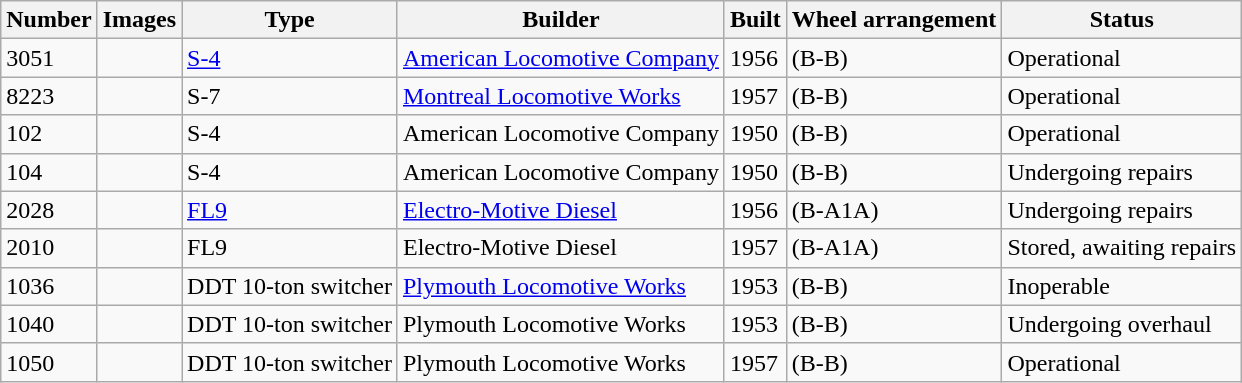<table class="wikitable">
<tr>
<th>Number</th>
<th>Images</th>
<th>Type</th>
<th>Builder</th>
<th>Built</th>
<th>Wheel arrangement</th>
<th>Status</th>
</tr>
<tr>
<td>3051</td>
<td></td>
<td><a href='#'>S-4</a></td>
<td><a href='#'>American Locomotive Company</a></td>
<td>1956</td>
<td>(B-B)</td>
<td>Operational</td>
</tr>
<tr>
<td>8223</td>
<td></td>
<td>S-7</td>
<td><a href='#'>Montreal Locomotive Works</a></td>
<td>1957</td>
<td>(B-B)</td>
<td>Operational</td>
</tr>
<tr>
<td>102</td>
<td></td>
<td>S-4</td>
<td>American Locomotive Company</td>
<td>1950</td>
<td>(B-B)</td>
<td>Operational</td>
</tr>
<tr>
<td>104</td>
<td></td>
<td>S-4</td>
<td>American Locomotive Company</td>
<td>1950</td>
<td>(B-B)</td>
<td>Undergoing repairs</td>
</tr>
<tr>
<td>2028</td>
<td></td>
<td><a href='#'>FL9</a></td>
<td><a href='#'>Electro-Motive Diesel</a></td>
<td>1956</td>
<td>(B-A1A)</td>
<td>Undergoing repairs</td>
</tr>
<tr>
<td>2010</td>
<td></td>
<td>FL9</td>
<td>Electro-Motive Diesel</td>
<td>1957</td>
<td>(B-A1A)</td>
<td>Stored, awaiting repairs</td>
</tr>
<tr>
<td>1036</td>
<td></td>
<td>DDT 10-ton switcher</td>
<td><a href='#'>Plymouth Locomotive Works</a></td>
<td>1953</td>
<td>(B-B)</td>
<td>Inoperable</td>
</tr>
<tr>
<td>1040</td>
<td></td>
<td>DDT 10-ton switcher</td>
<td>Plymouth Locomotive Works</td>
<td>1953</td>
<td>(B-B)</td>
<td>Undergoing overhaul</td>
</tr>
<tr>
<td>1050</td>
<td></td>
<td>DDT 10-ton switcher</td>
<td>Plymouth Locomotive Works</td>
<td>1957</td>
<td>(B-B)</td>
<td>Operational</td>
</tr>
</table>
